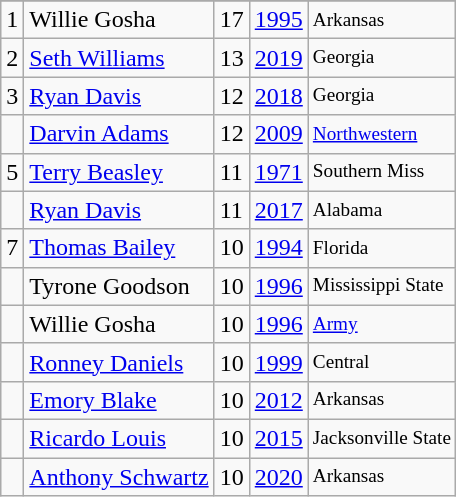<table class="wikitable">
<tr>
</tr>
<tr>
<td>1</td>
<td>Willie Gosha</td>
<td>17</td>
<td><a href='#'>1995</a></td>
<td style="font-size:80%;">Arkansas</td>
</tr>
<tr>
<td>2</td>
<td><a href='#'>Seth Williams</a></td>
<td>13</td>
<td><a href='#'>2019</a></td>
<td style="font-size:80%;">Georgia</td>
</tr>
<tr>
<td>3</td>
<td><a href='#'>Ryan Davis</a></td>
<td>12</td>
<td><a href='#'>2018</a></td>
<td style="font-size:80%;">Georgia</td>
</tr>
<tr>
<td></td>
<td><a href='#'>Darvin Adams</a></td>
<td>12</td>
<td><a href='#'>2009</a></td>
<td style="font-size:80%;"><a href='#'>Northwestern</a></td>
</tr>
<tr>
<td>5</td>
<td><a href='#'>Terry Beasley</a></td>
<td>11</td>
<td><a href='#'>1971</a></td>
<td style="font-size:80%;">Southern Miss</td>
</tr>
<tr>
<td></td>
<td><a href='#'>Ryan Davis</a></td>
<td>11</td>
<td><a href='#'>2017</a></td>
<td style="font-size:80%;">Alabama</td>
</tr>
<tr>
<td>7</td>
<td><a href='#'>Thomas Bailey</a></td>
<td>10</td>
<td><a href='#'>1994</a></td>
<td style="font-size:80%;">Florida</td>
</tr>
<tr>
<td></td>
<td>Tyrone Goodson</td>
<td>10</td>
<td><a href='#'>1996</a></td>
<td style="font-size:80%;">Mississippi State</td>
</tr>
<tr>
<td></td>
<td>Willie Gosha</td>
<td>10</td>
<td><a href='#'>1996</a></td>
<td style="font-size:80%;"><a href='#'>Army</a></td>
</tr>
<tr>
<td></td>
<td><a href='#'>Ronney Daniels</a></td>
<td>10</td>
<td><a href='#'>1999</a></td>
<td style="font-size:80%;">Central</td>
</tr>
<tr>
<td></td>
<td><a href='#'>Emory Blake</a></td>
<td>10</td>
<td><a href='#'>2012</a></td>
<td style="font-size:80%;">Arkansas</td>
</tr>
<tr>
<td></td>
<td><a href='#'>Ricardo Louis</a></td>
<td>10</td>
<td><a href='#'>2015</a></td>
<td style="font-size:80%;">Jacksonville State</td>
</tr>
<tr>
<td></td>
<td><a href='#'>Anthony Schwartz</a></td>
<td>10</td>
<td><a href='#'>2020</a></td>
<td style="font-size:80%;">Arkansas</td>
</tr>
</table>
